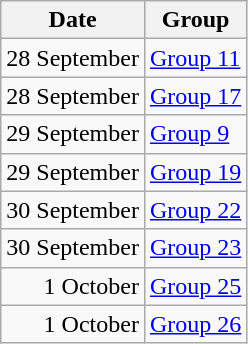<table class="wikitable">
<tr>
<th>Date</th>
<th>Group</th>
</tr>
<tr>
<td style="text-align:right;">28 September</td>
<td style="text-align:left;"><a href='#'>Group 11</a></td>
</tr>
<tr>
<td style="text-align:right;">28 September</td>
<td style="text-align:left;"><a href='#'>Group 17</a></td>
</tr>
<tr>
<td style="text-align:right;">29 September</td>
<td style="text-align:left;"><a href='#'>Group 9</a></td>
</tr>
<tr>
<td style="text-align:right;">29 September</td>
<td style="text-align:left;"><a href='#'>Group 19</a></td>
</tr>
<tr>
<td style="text-align:right;">30 September</td>
<td style="text-align:left;"><a href='#'>Group 22</a></td>
</tr>
<tr>
<td style="text-align:right;">30 September</td>
<td style="text-align:left;"><a href='#'>Group 23</a></td>
</tr>
<tr>
<td style="text-align:right;">1 October</td>
<td style="text-align:left;"><a href='#'>Group 25</a></td>
</tr>
<tr>
<td style="text-align:right;">1 October</td>
<td style="text-align:left;"><a href='#'>Group 26</a></td>
</tr>
</table>
